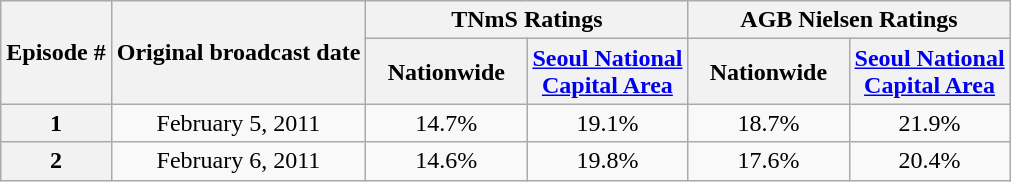<table class=wikitable style="text-align:center">
<tr>
<th rowspan="2">Episode #</th>
<th rowspan="2">Original broadcast date</th>
<th colspan="2">TNmS Ratings</th>
<th colspan="2">AGB Nielsen Ratings</th>
</tr>
<tr>
<th width=100>Nationwide</th>
<th width=100><a href='#'>Seoul National Capital Area</a></th>
<th width=100>Nationwide</th>
<th width=100><a href='#'>Seoul National Capital Area</a></th>
</tr>
<tr>
<th>1</th>
<td>February 5, 2011</td>
<td>14.7%</td>
<td>19.1%</td>
<td>18.7%</td>
<td>21.9%</td>
</tr>
<tr>
<th>2</th>
<td>February 6, 2011</td>
<td>14.6%</td>
<td>19.8%</td>
<td>17.6%</td>
<td>20.4%</td>
</tr>
</table>
